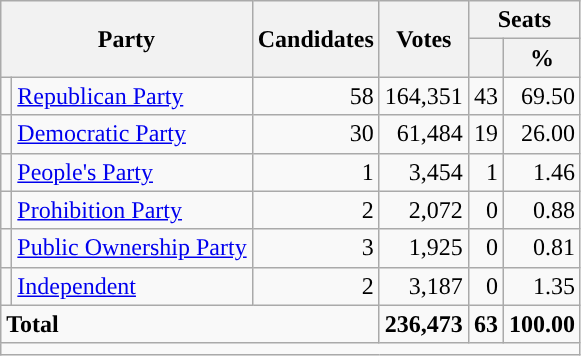<table class="wikitable">
<tr>
<th colspan="2" rowspan="2">Party</th>
<th rowspan="2">Candidates</th>
<th colspan="1" rowspan="2">Votes</th>
<th colspan="2">Seats</th>
</tr>
<tr>
<th></th>
<th>%</th>
</tr>
<tr>
<td style="background-color:"></td>
<td><a href='#'>Republican Party</a></td>
<td align="right">58</td>
<td align="right">164,351</td>
<td align="right">43</td>
<td align="right">69.50</td>
</tr>
<tr>
<td style="background-color:"></td>
<td><a href='#'>Democratic Party</a></td>
<td align="right">30</td>
<td align="right">61,484</td>
<td align="right">19</td>
<td align="right">26.00</td>
</tr>
<tr>
<td style="background-color:"></td>
<td><a href='#'>People's Party</a></td>
<td align="right">1</td>
<td align="right">3,454</td>
<td align="right">1</td>
<td align="right">1.46</td>
</tr>
<tr>
<td style="background-color:"></td>
<td><a href='#'>Prohibition Party</a></td>
<td align="right">2</td>
<td align="right">2,072</td>
<td align="right">0</td>
<td align="right">0.88</td>
</tr>
<tr>
<td style="background-color:"></td>
<td><a href='#'>Public Ownership Party</a></td>
<td align="right">3</td>
<td align="right">1,925</td>
<td align="right">0</td>
<td align="right">0.81</td>
</tr>
<tr>
<td style="background-color:"></td>
<td><a href='#'>Independent</a></td>
<td align="right">2</td>
<td align="right">3,187</td>
<td align="right">0</td>
<td align="right">1.35</td>
</tr>
<tr>
<td colspan="3" align="left"><strong>Total</strong></td>
<td align="right"><strong>236,473</strong></td>
<td align="right"><strong>63</strong></td>
<td align="right"><strong>100.00</strong></td>
</tr>
<tr>
<td colspan="6"></td>
</tr>
</table>
